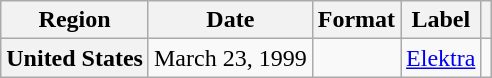<table class="wikitable plainrowheaders">
<tr>
<th scope="col">Region</th>
<th scope="col">Date</th>
<th scope="col">Format</th>
<th scope="col">Label</th>
<th scope="col"></th>
</tr>
<tr>
<th scope="row">United States</th>
<td rowspan="1">March 23, 1999</td>
<td rowspan="1"></td>
<td rowspan="1"><a href='#'>Elektra</a></td>
<td align="center"></td>
</tr>
</table>
